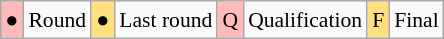<table class="wikitable" style="margin:0.5em auto; font-size:90%; line-height:1.25em;">
<tr>
<td bgcolor="#FFBBBB" align=center>●</td>
<td>Round</td>
<td bgcolor="#FFDF80" align=center>●</td>
<td>Last round</td>
<td bgcolor="#FFBBBB" align=center>Q</td>
<td>Qualification</td>
<td bgcolor="#FFDF80" align=center>F</td>
<td>Final</td>
</tr>
</table>
